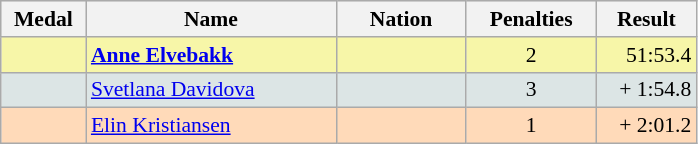<table class=wikitable style="border:1px solid #AAAAAA;font-size:90%">
<tr bgcolor="#E4E4E4">
<th style="border-bottom:1px solid #AAAAAA" width=50>Medal</th>
<th style="border-bottom:1px solid #AAAAAA" width=160>Name</th>
<th style="border-bottom:1px solid #AAAAAA" width=80>Nation</th>
<th style="border-bottom:1px solid #AAAAAA" width=80>Penalties</th>
<th style="border-bottom:1px solid #AAAAAA" width=60>Result</th>
</tr>
<tr bgcolor="#F7F6A8">
<td align="center"></td>
<td><strong><a href='#'>Anne Elvebakk</a></strong></td>
<td align="center"></td>
<td align="center">2</td>
<td align="right">51:53.4</td>
</tr>
<tr bgcolor="#DCE5E5">
<td align="center"></td>
<td><a href='#'>Svetlana Davidova</a></td>
<td align="center"></td>
<td align="center">3</td>
<td align="right">+ 1:54.8</td>
</tr>
<tr bgcolor="#FFDAB9">
<td align="center"></td>
<td><a href='#'>Elin Kristiansen</a></td>
<td align="center"></td>
<td align="center">1</td>
<td align="right">+ 2:01.2</td>
</tr>
</table>
